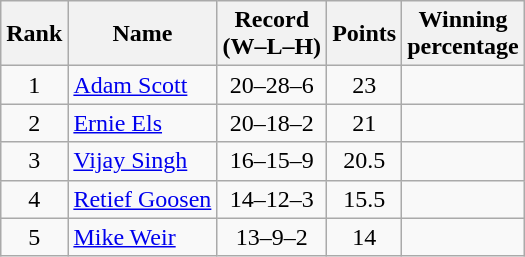<table class="wikitable" style="text-align:center">
<tr>
<th>Rank</th>
<th>Name</th>
<th>Record<br>(W–L–H)</th>
<th>Points</th>
<th>Winning<br>percentage</th>
</tr>
<tr>
<td>1</td>
<td align="left"> <a href='#'>Adam Scott</a></td>
<td>20–28–6</td>
<td>23</td>
<td></td>
</tr>
<tr>
<td>2</td>
<td align="left"> <a href='#'>Ernie Els</a></td>
<td>20–18–2</td>
<td>21</td>
<td></td>
</tr>
<tr>
<td>3</td>
<td align="left"> <a href='#'>Vijay Singh</a></td>
<td>16–15–9</td>
<td>20.5</td>
<td></td>
</tr>
<tr>
<td>4</td>
<td align="left"> <a href='#'>Retief Goosen</a></td>
<td>14–12–3</td>
<td>15.5</td>
<td></td>
</tr>
<tr>
<td>5</td>
<td align="left"> <a href='#'>Mike Weir</a></td>
<td>13–9–2</td>
<td>14</td>
<td></td>
</tr>
</table>
